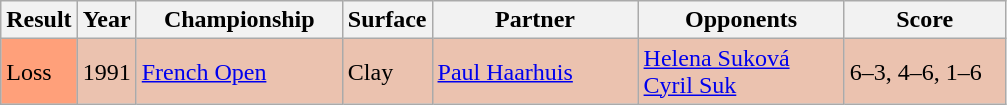<table class="sortable wikitable">
<tr>
<th>Result</th>
<th>Year</th>
<th style="width:130px">Championship</th>
<th style="width:50px">Surface</th>
<th style="width:130px">Partner</th>
<th style="width:130px">Opponents</th>
<th style="width:100px"  class="unsortable">Score</th>
</tr>
<tr style="background:#ebc2af;">
<td style="background:#ffa07a;">Loss</td>
<td>1991</td>
<td><a href='#'>French Open</a></td>
<td>Clay</td>
<td> <a href='#'>Paul Haarhuis</a></td>
<td> <a href='#'>Helena Suková</a><br> <a href='#'>Cyril Suk</a></td>
<td>6–3, 4–6, 1–6</td>
</tr>
</table>
